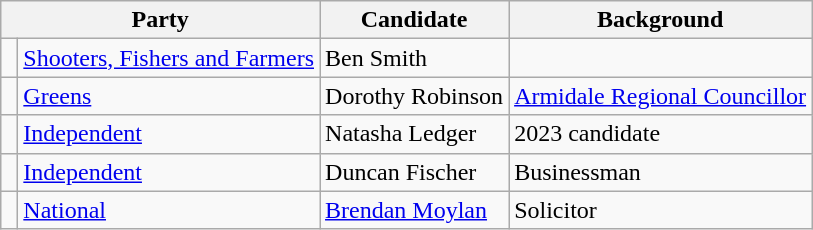<table class="wikitable">
<tr>
<th colspan="2">Party</th>
<th>Candidate</th>
<th>Background</th>
</tr>
<tr>
<td> </td>
<td><a href='#'>Shooters, Fishers and Farmers</a></td>
<td>Ben Smith</td>
<td></td>
</tr>
<tr>
<td> </td>
<td><a href='#'>Greens</a></td>
<td>Dorothy Robinson</td>
<td><a href='#'>Armidale Regional Councillor</a></td>
</tr>
<tr>
<td> </td>
<td><a href='#'>Independent</a></td>
<td>Natasha Ledger</td>
<td>2023 candidate</td>
</tr>
<tr>
<td> </td>
<td><a href='#'>Independent</a></td>
<td>Duncan Fischer</td>
<td>Businessman</td>
</tr>
<tr>
<td> </td>
<td><a href='#'>National</a></td>
<td><a href='#'>Brendan Moylan</a></td>
<td>Solicitor</td>
</tr>
</table>
